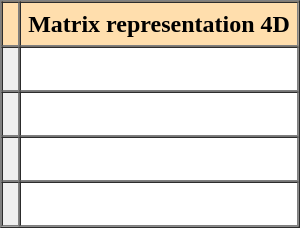<table border="1" cellpadding="5" cellspacing="0" align="center">
<tr>
<th style="background:#ffdead;"></th>
<th style="background:#ffdead;">Matrix representation 4D</th>
</tr>
<tr>
<th style="background:#efefef;"></th>
<th><br></th>
</tr>
<tr>
<th style="background:#efefef;"></th>
<th><br></th>
</tr>
<tr>
<th style="background:#efefef;"></th>
<th><br></th>
</tr>
<tr>
<th style="background:#efefef;"></th>
<th><br></th>
</tr>
</table>
